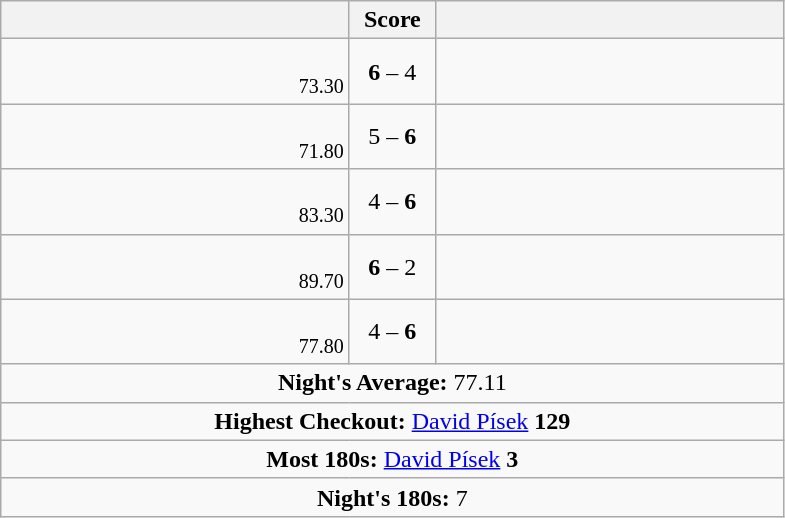<table class="wikitable" style="text-align:center">
<tr>
<th style="width:225px;"></th>
<th style="width:50px;">Score</th>
<th style="width:225px;"></th>
</tr>
<tr style="text-align:left;">
<td align=right> <br> <small><span>73.30</span></small></td>
<td align=center><strong>6</strong> – 4</td>
<td></td>
</tr>
<tr style="text-align:left;">
<td align=right> <br> <small><span>71.80</span></small></td>
<td align=center>5 – <strong>6</strong></td>
<td></td>
</tr>
<tr style="text-align:left;">
<td align=right> <br> <small><span>83.30</span></small></td>
<td align=center>4 – <strong>6</strong></td>
<td></td>
</tr>
<tr style="text-align:left;">
<td align=right> <br> <small><span>89.70</span></small></td>
<td align=center><strong>6</strong> – 2</td>
<td></td>
</tr>
<tr style="text-align:left;">
<td align=right> <br> <small><span>77.80</span></small></td>
<td align=center>4 – <strong>6</strong></td>
<td></td>
</tr>
<tr style="text-align:center;">
<td colspan="3"><strong>Night's Average:</strong> 77.11</td>
</tr>
<tr style="text-align:center;">
<td colspan="3"><strong>Highest Checkout:</strong>  <a href='#'>David Písek</a> <strong>129</strong></td>
</tr>
<tr style="text-align:center;">
<td colspan="3"><strong>Most 180s:</strong>   <a href='#'>David Písek</a> <strong>3</strong></td>
</tr>
<tr style="text-align:center;">
<td colspan="3"><strong>Night's 180s:</strong> 7</td>
</tr>
</table>
